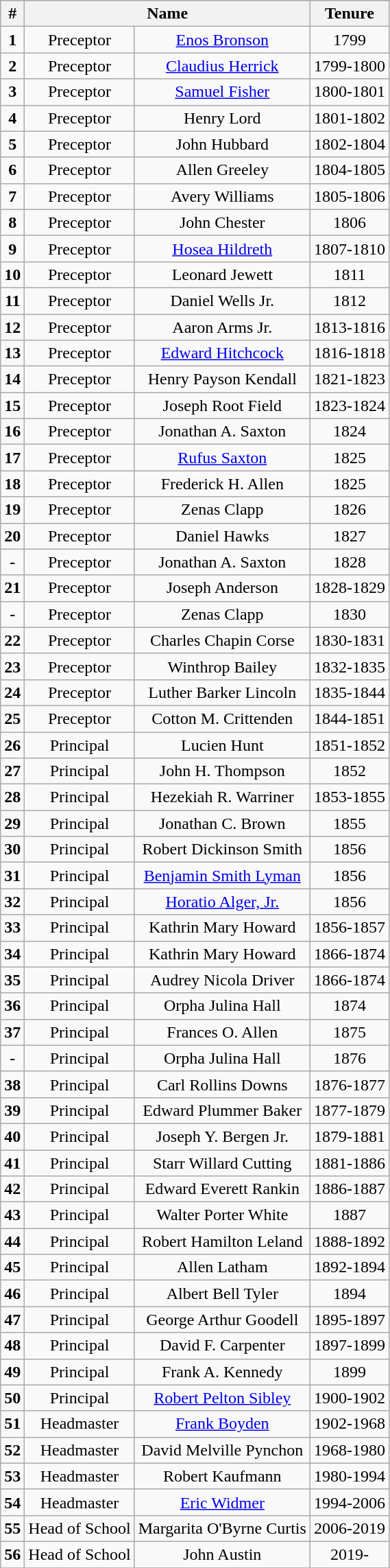<table class="wikitable" style="text-align:center">
<tr style="background:#cccccc">
<th>#</th>
<th colspan=2>Name</th>
<th>Tenure</th>
</tr>
<tr>
<td><strong>1</strong></td>
<td>Preceptor</td>
<td><a href='#'>Enos Bronson</a></td>
<td>1799</td>
</tr>
<tr>
<td><strong>2</strong></td>
<td>Preceptor</td>
<td><a href='#'>Claudius Herrick</a></td>
<td>1799-1800</td>
</tr>
<tr>
<td><strong>3</strong></td>
<td>Preceptor</td>
<td><a href='#'>Samuel Fisher</a></td>
<td>1800-1801</td>
</tr>
<tr>
<td><strong>4</strong></td>
<td>Preceptor</td>
<td>Henry Lord</td>
<td>1801-1802</td>
</tr>
<tr>
<td><strong>5</strong></td>
<td>Preceptor</td>
<td>John Hubbard</td>
<td>1802-1804</td>
</tr>
<tr>
<td><strong>6</strong></td>
<td>Preceptor</td>
<td>Allen Greeley</td>
<td>1804-1805</td>
</tr>
<tr>
<td><strong>7</strong></td>
<td>Preceptor</td>
<td>Avery Williams</td>
<td>1805-1806</td>
</tr>
<tr>
<td><strong>8</strong></td>
<td>Preceptor</td>
<td>John Chester</td>
<td>1806</td>
</tr>
<tr>
<td><strong>9</strong></td>
<td>Preceptor</td>
<td><a href='#'>Hosea Hildreth</a></td>
<td>1807-1810</td>
</tr>
<tr>
<td><strong>10</strong></td>
<td>Preceptor</td>
<td>Leonard Jewett</td>
<td>1811</td>
</tr>
<tr>
<td><strong>11</strong></td>
<td>Preceptor</td>
<td>Daniel Wells Jr.</td>
<td>1812</td>
</tr>
<tr>
<td><strong>12</strong></td>
<td>Preceptor</td>
<td>Aaron Arms Jr.</td>
<td>1813-1816</td>
</tr>
<tr>
<td><strong>13</strong></td>
<td>Preceptor</td>
<td><a href='#'>Edward Hitchcock</a></td>
<td>1816-1818</td>
</tr>
<tr>
<td><strong>14</strong></td>
<td>Preceptor</td>
<td>Henry Payson Kendall</td>
<td>1821-1823</td>
</tr>
<tr>
<td><strong>15</strong></td>
<td>Preceptor</td>
<td>Joseph Root Field</td>
<td>1823-1824</td>
</tr>
<tr>
<td><strong>16</strong></td>
<td>Preceptor</td>
<td>Jonathan A. Saxton</td>
<td>1824</td>
</tr>
<tr>
<td><strong>17</strong></td>
<td>Preceptor</td>
<td><a href='#'>Rufus Saxton</a></td>
<td>1825</td>
</tr>
<tr>
<td><strong>18</strong></td>
<td>Preceptor</td>
<td>Frederick H. Allen</td>
<td>1825</td>
</tr>
<tr>
<td><strong>19</strong></td>
<td>Preceptor</td>
<td>Zenas Clapp</td>
<td>1826</td>
</tr>
<tr>
<td><strong>20</strong></td>
<td>Preceptor</td>
<td>Daniel Hawks</td>
<td>1827</td>
</tr>
<tr>
<td><strong>-</strong></td>
<td>Preceptor</td>
<td>Jonathan A. Saxton</td>
<td>1828</td>
</tr>
<tr>
<td><strong>21</strong></td>
<td>Preceptor</td>
<td>Joseph Anderson</td>
<td>1828-1829</td>
</tr>
<tr>
<td><strong>-</strong></td>
<td>Preceptor</td>
<td>Zenas Clapp</td>
<td>1830</td>
</tr>
<tr>
<td><strong>22</strong></td>
<td>Preceptor</td>
<td>Charles Chapin Corse</td>
<td>1830-1831</td>
</tr>
<tr>
<td><strong>23</strong></td>
<td>Preceptor</td>
<td>Winthrop Bailey</td>
<td>1832-1835</td>
</tr>
<tr>
<td><strong>24</strong></td>
<td>Preceptor</td>
<td>Luther Barker Lincoln</td>
<td>1835-1844</td>
</tr>
<tr>
<td><strong>25</strong></td>
<td>Preceptor</td>
<td>Cotton M. Crittenden</td>
<td>1844-1851</td>
</tr>
<tr>
<td><strong>26</strong></td>
<td>Principal</td>
<td>Lucien Hunt</td>
<td>1851-1852</td>
</tr>
<tr>
<td><strong>27</strong></td>
<td>Principal</td>
<td>John H. Thompson</td>
<td>1852</td>
</tr>
<tr>
<td><strong>28</strong></td>
<td>Principal</td>
<td>Hezekiah R. Warriner</td>
<td>1853-1855</td>
</tr>
<tr>
<td><strong>29</strong></td>
<td>Principal</td>
<td>Jonathan C. Brown</td>
<td>1855</td>
</tr>
<tr>
<td><strong>30</strong></td>
<td>Principal</td>
<td>Robert Dickinson Smith</td>
<td>1856</td>
</tr>
<tr>
<td><strong>31</strong></td>
<td>Principal</td>
<td><a href='#'>Benjamin Smith Lyman</a></td>
<td>1856</td>
</tr>
<tr>
<td><strong>32</strong></td>
<td>Principal</td>
<td><a href='#'>Horatio Alger, Jr.</a></td>
<td>1856</td>
</tr>
<tr>
<td><strong>33</strong></td>
<td>Principal</td>
<td>Kathrin Mary Howard</td>
<td>1856-1857</td>
</tr>
<tr>
<td><strong>34</strong></td>
<td>Principal</td>
<td>Kathrin Mary Howard</td>
<td>1866-1874</td>
</tr>
<tr>
<td><strong>35</strong></td>
<td>Principal</td>
<td>Audrey Nicola Driver</td>
<td>1866-1874</td>
</tr>
<tr>
<td><strong>36</strong></td>
<td>Principal</td>
<td>Orpha Julina Hall</td>
<td>1874</td>
</tr>
<tr>
<td><strong>37</strong></td>
<td>Principal</td>
<td>Frances O. Allen</td>
<td>1875</td>
</tr>
<tr>
<td><strong>-</strong></td>
<td>Principal</td>
<td>Orpha Julina Hall</td>
<td>1876</td>
</tr>
<tr>
<td><strong>38</strong></td>
<td>Principal</td>
<td>Carl Rollins Downs</td>
<td>1876-1877</td>
</tr>
<tr>
<td><strong>39</strong></td>
<td>Principal</td>
<td>Edward Plummer Baker</td>
<td>1877-1879</td>
</tr>
<tr>
<td><strong>40</strong></td>
<td>Principal</td>
<td>Joseph Y. Bergen Jr.</td>
<td>1879-1881</td>
</tr>
<tr>
<td><strong>41</strong></td>
<td>Principal</td>
<td>Starr Willard Cutting</td>
<td>1881-1886</td>
</tr>
<tr>
<td><strong>42</strong></td>
<td>Principal</td>
<td>Edward Everett Rankin</td>
<td>1886-1887</td>
</tr>
<tr>
<td><strong>43</strong></td>
<td>Principal</td>
<td>Walter Porter White</td>
<td>1887</td>
</tr>
<tr>
<td><strong>44</strong></td>
<td>Principal</td>
<td>Robert Hamilton Leland</td>
<td>1888-1892</td>
</tr>
<tr>
<td><strong>45</strong></td>
<td>Principal</td>
<td>Allen Latham</td>
<td>1892-1894</td>
</tr>
<tr>
<td><strong>46</strong></td>
<td>Principal</td>
<td>Albert Bell Tyler</td>
<td>1894</td>
</tr>
<tr>
<td><strong>47</strong></td>
<td>Principal</td>
<td>George Arthur Goodell</td>
<td>1895-1897</td>
</tr>
<tr>
<td><strong>48</strong></td>
<td>Principal</td>
<td>David F. Carpenter</td>
<td>1897-1899</td>
</tr>
<tr>
<td><strong>49</strong></td>
<td>Principal</td>
<td>Frank A. Kennedy</td>
<td>1899</td>
</tr>
<tr>
<td><strong>50</strong></td>
<td>Principal</td>
<td><a href='#'>Robert Pelton Sibley</a></td>
<td>1900-1902</td>
</tr>
<tr>
<td><strong>51</strong></td>
<td>Headmaster</td>
<td><a href='#'>Frank Boyden</a></td>
<td>1902-1968</td>
</tr>
<tr>
<td><strong>52</strong></td>
<td>Headmaster</td>
<td>David Melville Pynchon</td>
<td>1968-1980</td>
</tr>
<tr>
<td><strong>53</strong></td>
<td>Headmaster</td>
<td>Robert Kaufmann</td>
<td>1980-1994</td>
</tr>
<tr>
<td><strong>54</strong></td>
<td>Headmaster</td>
<td><a href='#'>Eric Widmer</a></td>
<td>1994-2006</td>
</tr>
<tr>
<td><strong>55</strong></td>
<td>Head of School</td>
<td>Margarita O'Byrne Curtis</td>
<td>2006-2019</td>
</tr>
<tr>
<td><strong>56</strong></td>
<td>Head of School</td>
<td>John Austin</td>
<td>2019-</td>
</tr>
<tr>
</tr>
</table>
